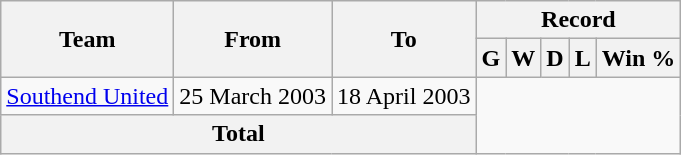<table class="wikitable" style="text-align: center">
<tr>
<th rowspan="2">Team</th>
<th rowspan="2">From</th>
<th rowspan="2">To</th>
<th colspan="5">Record</th>
</tr>
<tr>
<th>G</th>
<th>W</th>
<th>D</th>
<th>L</th>
<th>Win %</th>
</tr>
<tr>
<td align=left><a href='#'>Southend United</a></td>
<td align=left>25 March 2003</td>
<td align=left>18 April 2003<br></td>
</tr>
<tr>
<th colspan="3">Total<br></th>
</tr>
</table>
